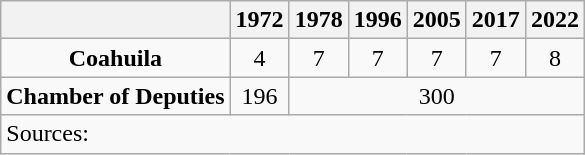<table class="wikitable" style="text-align: center">
<tr>
<th></th>
<th>1972</th>
<th>1978</th>
<th>1996</th>
<th>2005</th>
<th>2017</th>
<th>2022</th>
</tr>
<tr>
<td><strong>Coahuila</strong></td>
<td>4</td>
<td>7</td>
<td>7</td>
<td>7</td>
<td>7</td>
<td>8</td>
</tr>
<tr>
<td><strong>Chamber of Deputies</strong></td>
<td>196</td>
<td colspan=5>300</td>
</tr>
<tr>
<td colspan=7 style="text-align: left">Sources: </td>
</tr>
</table>
